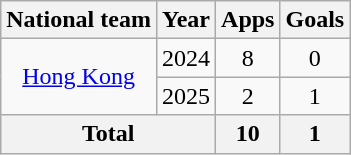<table class="wikitable" style="text-align:center">
<tr>
<th>National team</th>
<th>Year</th>
<th>Apps</th>
<th>Goals</th>
</tr>
<tr>
<td rowspan="2"><a href='#'>Hong Kong</a></td>
<td>2024</td>
<td>8</td>
<td>0</td>
</tr>
<tr>
<td>2025</td>
<td>2</td>
<td>1</td>
</tr>
<tr>
<th colspan="2">Total</th>
<th>10</th>
<th>1</th>
</tr>
</table>
